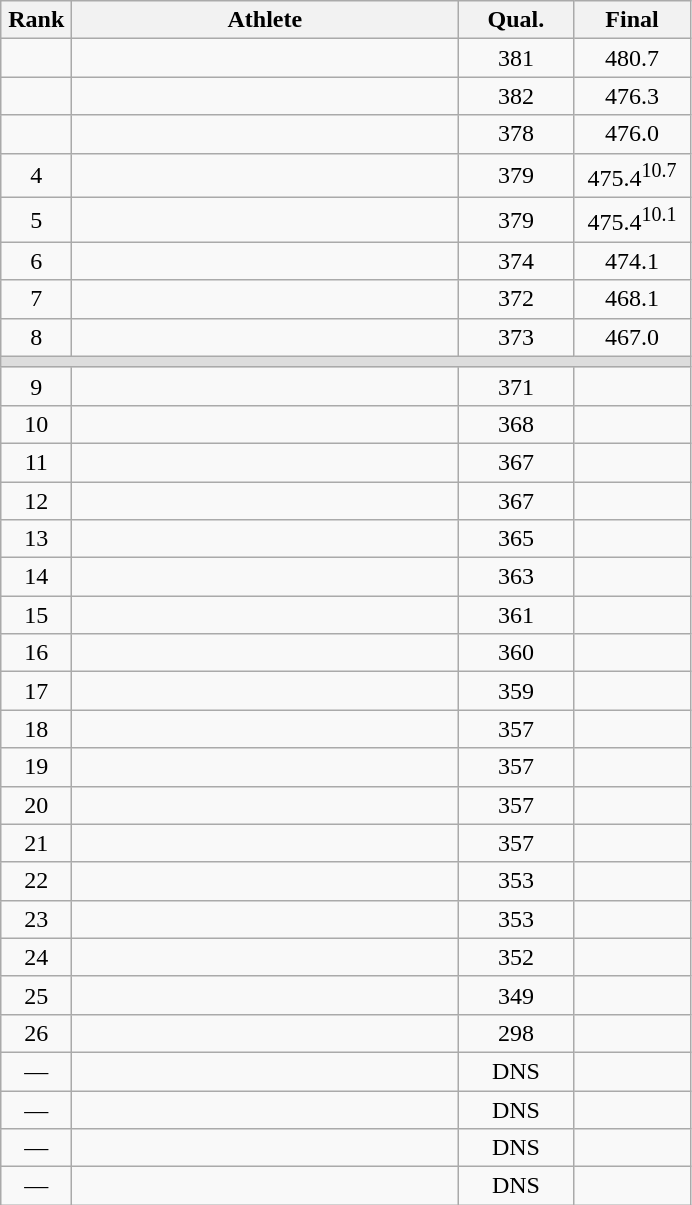<table class="wikitable" style="text-align:center">
<tr>
<th width=40>Rank</th>
<th width=250>Athlete</th>
<th width=70>Qual.</th>
<th width=70>Final</th>
</tr>
<tr>
<td></td>
<td align=left></td>
<td>381</td>
<td>480.7</td>
</tr>
<tr>
<td></td>
<td align=left></td>
<td>382</td>
<td>476.3</td>
</tr>
<tr>
<td></td>
<td align=left></td>
<td>378</td>
<td>476.0</td>
</tr>
<tr>
<td>4</td>
<td align=left></td>
<td>379</td>
<td>475.4<sup>10.7</sup></td>
</tr>
<tr>
<td>5</td>
<td align=left></td>
<td>379</td>
<td>475.4<sup>10.1</sup></td>
</tr>
<tr>
<td>6</td>
<td align=left></td>
<td>374</td>
<td>474.1</td>
</tr>
<tr>
<td>7</td>
<td align=left></td>
<td>372</td>
<td>468.1</td>
</tr>
<tr>
<td>8</td>
<td align=left></td>
<td>373</td>
<td>467.0</td>
</tr>
<tr bgcolor=#DDDDDD>
<td colspan=4></td>
</tr>
<tr>
<td>9</td>
<td align=left></td>
<td>371</td>
<td></td>
</tr>
<tr>
<td>10</td>
<td align=left></td>
<td>368</td>
<td></td>
</tr>
<tr>
<td>11</td>
<td align=left></td>
<td>367</td>
<td></td>
</tr>
<tr>
<td>12</td>
<td align=left></td>
<td>367</td>
<td></td>
</tr>
<tr>
<td>13</td>
<td align=left></td>
<td>365</td>
<td></td>
</tr>
<tr>
<td>14</td>
<td align=left></td>
<td>363</td>
<td></td>
</tr>
<tr>
<td>15</td>
<td align=left></td>
<td>361</td>
<td></td>
</tr>
<tr>
<td>16</td>
<td align=left></td>
<td>360</td>
<td></td>
</tr>
<tr>
<td>17</td>
<td align=left></td>
<td>359</td>
<td></td>
</tr>
<tr>
<td>18</td>
<td align=left></td>
<td>357</td>
<td></td>
</tr>
<tr>
<td>19</td>
<td align=left></td>
<td>357</td>
<td></td>
</tr>
<tr>
<td>20</td>
<td align=left></td>
<td>357</td>
<td></td>
</tr>
<tr>
<td>21</td>
<td align=left></td>
<td>357</td>
<td></td>
</tr>
<tr>
<td>22</td>
<td align=left></td>
<td>353</td>
<td></td>
</tr>
<tr>
<td>23</td>
<td align=left></td>
<td>353</td>
<td></td>
</tr>
<tr>
<td>24</td>
<td align=left></td>
<td>352</td>
<td></td>
</tr>
<tr>
<td>25</td>
<td align=left></td>
<td>349</td>
<td></td>
</tr>
<tr>
<td>26</td>
<td align=left></td>
<td>298</td>
<td></td>
</tr>
<tr>
<td>—</td>
<td align=left></td>
<td>DNS</td>
<td></td>
</tr>
<tr>
<td>—</td>
<td align=left></td>
<td>DNS</td>
<td></td>
</tr>
<tr>
<td>—</td>
<td align=left></td>
<td>DNS</td>
<td></td>
</tr>
<tr>
<td>—</td>
<td align=left></td>
<td>DNS</td>
<td></td>
</tr>
</table>
